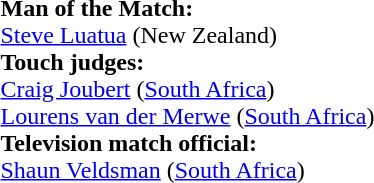<table style="width:50%">
<tr>
<td><br><strong>Man of the Match:</strong>
<br><a href='#'>Steve Luatua</a> (New Zealand)<br><strong>Touch judges:</strong>
<br><a href='#'>Craig Joubert</a> (<a href='#'>South Africa</a>)
<br><a href='#'>Lourens van der Merwe</a> (<a href='#'>South Africa</a>)
<br><strong>Television match official:</strong>
<br><a href='#'>Shaun Veldsman</a> (<a href='#'>South Africa</a>)</td>
</tr>
</table>
